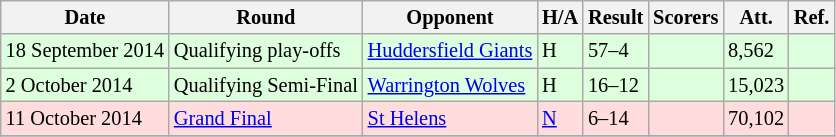<table class="wikitable" style="font-size:85%;">
<tr>
<th>Date</th>
<th>Round</th>
<th>Opponent</th>
<th>H/A</th>
<th>Result</th>
<th>Scorers</th>
<th>Att.</th>
<th>Ref.</th>
</tr>
<tr style="background:#ddffdd">
<td>18 September 2014</td>
<td>Qualifying play-offs</td>
<td> <a href='#'>Huddersfield Giants</a></td>
<td>H</td>
<td>57–4</td>
<td></td>
<td>8,562</td>
<td></td>
</tr>
<tr style="background:#ddffdd">
<td>2 October 2014</td>
<td>Qualifying Semi-Final</td>
<td> <a href='#'>Warrington Wolves</a></td>
<td>H</td>
<td>16–12</td>
<td></td>
<td>15,023</td>
<td></td>
</tr>
<tr style="background:#ffdddd">
<td>11 October 2014</td>
<td><a href='#'>Grand Final</a></td>
<td> <a href='#'>St Helens</a></td>
<td><a href='#'>N</a></td>
<td>6–14</td>
<td></td>
<td>70,102</td>
<td></td>
</tr>
<tr>
</tr>
</table>
